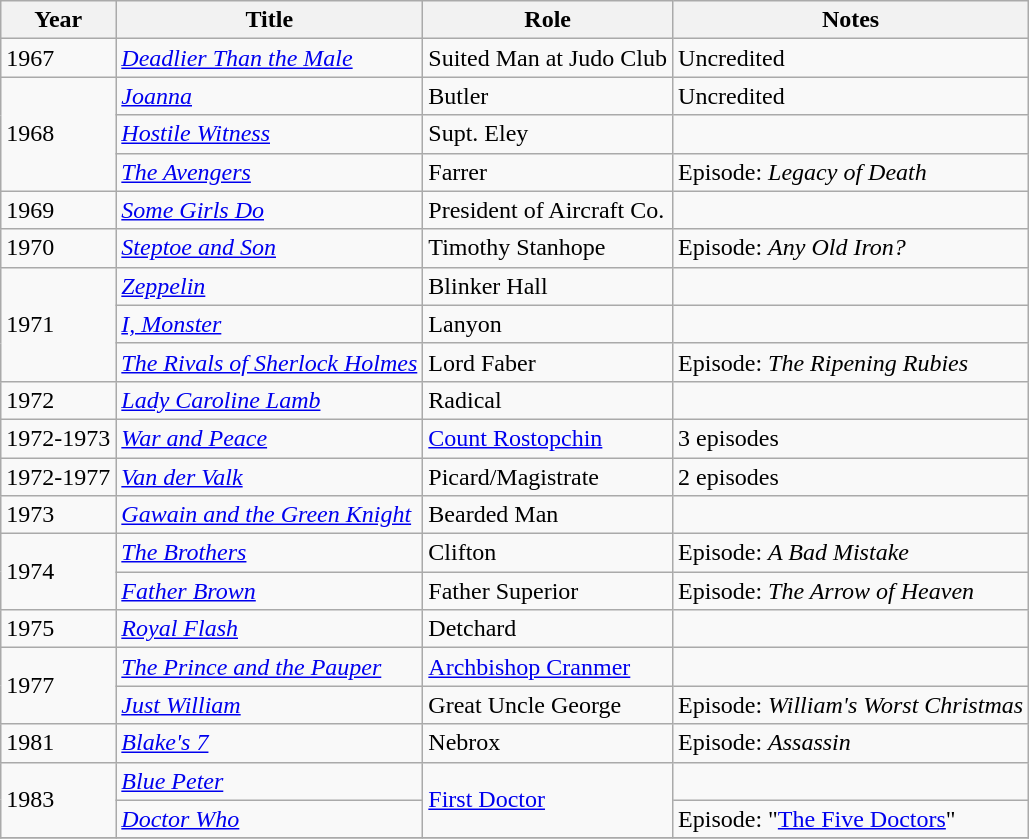<table class="wikitable">
<tr>
<th>Year</th>
<th>Title</th>
<th>Role</th>
<th>Notes</th>
</tr>
<tr>
<td>1967</td>
<td><em><a href='#'>Deadlier Than the Male</a></em></td>
<td>Suited Man at Judo Club</td>
<td>Uncredited</td>
</tr>
<tr>
<td rowspan=3>1968</td>
<td><em><a href='#'>Joanna</a></em></td>
<td>Butler</td>
<td>Uncredited</td>
</tr>
<tr>
<td><em><a href='#'>Hostile Witness</a></em></td>
<td>Supt. Eley</td>
<td></td>
</tr>
<tr>
<td><em><a href='#'>The Avengers</a></em></td>
<td>Farrer</td>
<td>Episode: <em>Legacy of Death</em></td>
</tr>
<tr>
<td>1969</td>
<td><em><a href='#'>Some Girls Do</a></em></td>
<td>President of Aircraft Co.</td>
<td></td>
</tr>
<tr>
<td>1970</td>
<td><em><a href='#'>Steptoe and Son</a></em></td>
<td>Timothy Stanhope</td>
<td>Episode: <em>Any Old Iron?</em></td>
</tr>
<tr>
<td rowspan=3>1971</td>
<td><em><a href='#'>Zeppelin</a></em></td>
<td>Blinker Hall</td>
<td></td>
</tr>
<tr>
<td><em><a href='#'>I, Monster</a></em></td>
<td>Lanyon</td>
<td></td>
</tr>
<tr>
<td><em><a href='#'>The Rivals of Sherlock Holmes</a></em></td>
<td>Lord Faber</td>
<td>Episode: <em>The Ripening Rubies</em></td>
</tr>
<tr>
<td>1972</td>
<td><em><a href='#'>Lady Caroline Lamb</a></em></td>
<td>Radical</td>
<td></td>
</tr>
<tr>
<td>1972-1973</td>
<td><em><a href='#'>War and Peace</a></em></td>
<td><a href='#'>Count Rostopchin</a></td>
<td>3 episodes</td>
</tr>
<tr>
<td>1972-1977</td>
<td><em><a href='#'>Van der Valk</a></em></td>
<td>Picard/Magistrate</td>
<td>2 episodes</td>
</tr>
<tr>
<td>1973</td>
<td><em><a href='#'>Gawain and the Green Knight</a></em></td>
<td>Bearded Man</td>
<td></td>
</tr>
<tr>
<td rowspan=2>1974</td>
<td><em><a href='#'>The Brothers</a></em></td>
<td>Clifton</td>
<td>Episode: <em>A Bad Mistake</em></td>
</tr>
<tr>
<td><em><a href='#'>Father Brown</a></em></td>
<td>Father Superior</td>
<td>Episode: <em>The Arrow of Heaven</em></td>
</tr>
<tr>
<td>1975</td>
<td><em><a href='#'>Royal Flash</a></em></td>
<td>Detchard</td>
<td></td>
</tr>
<tr>
<td rowspan=2>1977</td>
<td><em><a href='#'>The Prince and the Pauper</a></em></td>
<td><a href='#'>Archbishop Cranmer</a></td>
<td></td>
</tr>
<tr>
<td><em><a href='#'>Just William</a></em></td>
<td>Great Uncle George</td>
<td>Episode: <em>William's Worst Christmas</em></td>
</tr>
<tr>
<td>1981</td>
<td><em><a href='#'>Blake's 7</a></em></td>
<td>Nebrox</td>
<td>Episode: <em>Assassin</em></td>
</tr>
<tr>
<td rowspan=2>1983</td>
<td><em><a href='#'>Blue Peter</a></em></td>
<td rowspan=2><a href='#'>First Doctor</a></td>
<td></td>
</tr>
<tr>
<td><em><a href='#'>Doctor Who</a></em></td>
<td>Episode: "<a href='#'>The Five Doctors</a>"</td>
</tr>
<tr>
</tr>
</table>
